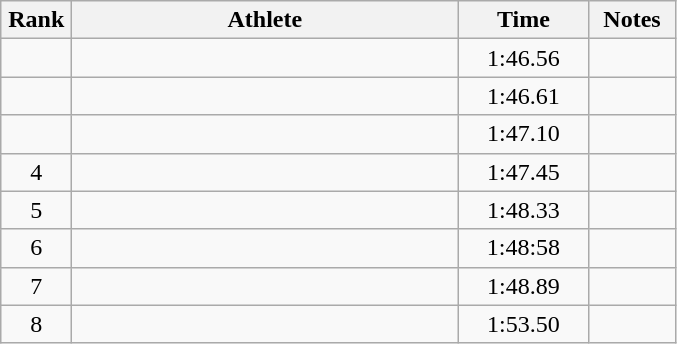<table class="wikitable" style="text-align:center">
<tr>
<th width=40>Rank</th>
<th width=250>Athlete</th>
<th width=80>Time</th>
<th width=50>Notes</th>
</tr>
<tr>
<td></td>
<td align=left></td>
<td>1:46.56</td>
<td></td>
</tr>
<tr>
<td></td>
<td align=left></td>
<td>1:46.61</td>
<td></td>
</tr>
<tr>
<td></td>
<td align=left></td>
<td>1:47.10</td>
<td></td>
</tr>
<tr>
<td>4</td>
<td align=left></td>
<td>1:47.45</td>
<td></td>
</tr>
<tr>
<td>5</td>
<td align=left></td>
<td>1:48.33</td>
<td></td>
</tr>
<tr>
<td>6</td>
<td align=left></td>
<td>1:48:58</td>
<td></td>
</tr>
<tr>
<td>7</td>
<td align=left></td>
<td>1:48.89</td>
<td></td>
</tr>
<tr>
<td>8</td>
<td align=left></td>
<td>1:53.50</td>
<td></td>
</tr>
</table>
